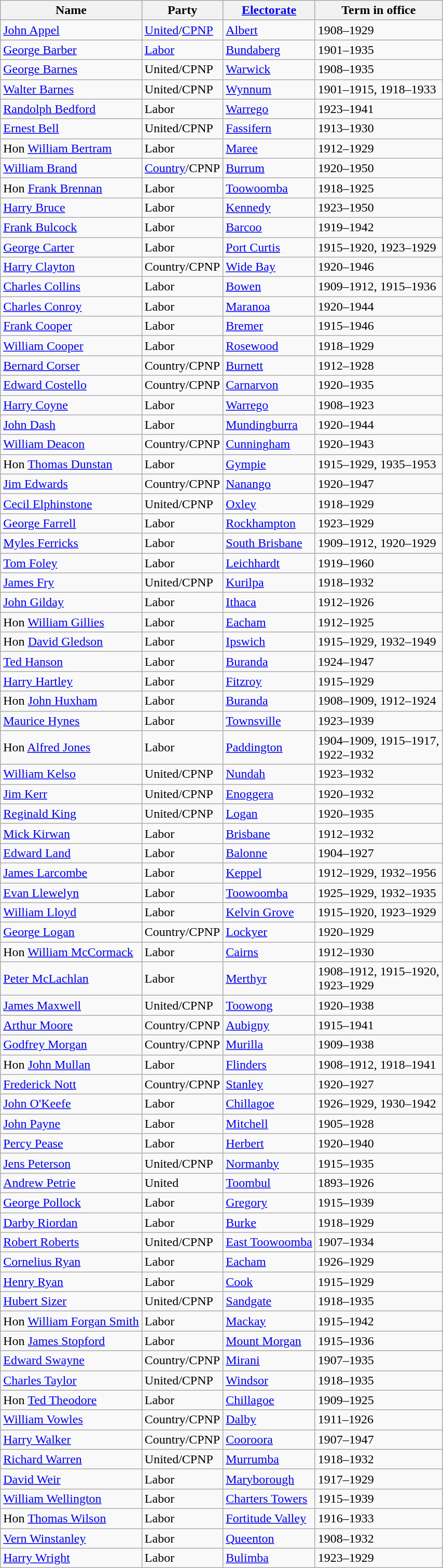<table class="wikitable sortable">
<tr>
<th>Name</th>
<th>Party</th>
<th><a href='#'>Electorate</a></th>
<th>Term in office</th>
</tr>
<tr>
<td><a href='#'>John Appel</a></td>
<td><a href='#'>United</a>/<a href='#'>CPNP</a></td>
<td><a href='#'>Albert</a></td>
<td>1908–1929</td>
</tr>
<tr>
<td><a href='#'>George Barber</a></td>
<td><a href='#'>Labor</a></td>
<td><a href='#'>Bundaberg</a></td>
<td>1901–1935</td>
</tr>
<tr>
<td><a href='#'>George Barnes</a></td>
<td>United/CPNP</td>
<td><a href='#'>Warwick</a></td>
<td>1908–1935</td>
</tr>
<tr>
<td><a href='#'>Walter Barnes</a></td>
<td>United/CPNP</td>
<td><a href='#'>Wynnum</a></td>
<td>1901–1915, 1918–1933</td>
</tr>
<tr>
<td><a href='#'>Randolph Bedford</a></td>
<td>Labor</td>
<td><a href='#'>Warrego</a></td>
<td>1923–1941</td>
</tr>
<tr>
<td><a href='#'>Ernest Bell</a></td>
<td>United/CPNP</td>
<td><a href='#'>Fassifern</a></td>
<td>1913–1930</td>
</tr>
<tr>
<td>Hon <a href='#'>William Bertram</a></td>
<td>Labor</td>
<td><a href='#'>Maree</a></td>
<td>1912–1929</td>
</tr>
<tr>
<td><a href='#'>William Brand</a></td>
<td><a href='#'>Country</a>/CPNP</td>
<td><a href='#'>Burrum</a></td>
<td>1920–1950</td>
</tr>
<tr>
<td>Hon <a href='#'>Frank Brennan</a></td>
<td>Labor</td>
<td><a href='#'>Toowoomba</a></td>
<td>1918–1925</td>
</tr>
<tr>
<td><a href='#'>Harry Bruce</a></td>
<td>Labor</td>
<td><a href='#'>Kennedy</a></td>
<td>1923–1950</td>
</tr>
<tr>
<td><a href='#'>Frank Bulcock</a></td>
<td>Labor</td>
<td><a href='#'>Barcoo</a></td>
<td>1919–1942</td>
</tr>
<tr>
<td><a href='#'>George Carter</a></td>
<td>Labor</td>
<td><a href='#'>Port Curtis</a></td>
<td>1915–1920, 1923–1929</td>
</tr>
<tr>
<td><a href='#'>Harry Clayton</a></td>
<td>Country/CPNP</td>
<td><a href='#'>Wide Bay</a></td>
<td>1920–1946</td>
</tr>
<tr>
<td><a href='#'>Charles Collins</a></td>
<td>Labor</td>
<td><a href='#'>Bowen</a></td>
<td>1909–1912, 1915–1936</td>
</tr>
<tr>
<td><a href='#'>Charles Conroy</a></td>
<td>Labor</td>
<td><a href='#'>Maranoa</a></td>
<td>1920–1944</td>
</tr>
<tr>
<td><a href='#'>Frank Cooper</a></td>
<td>Labor</td>
<td><a href='#'>Bremer</a></td>
<td>1915–1946</td>
</tr>
<tr>
<td><a href='#'>William Cooper</a></td>
<td>Labor</td>
<td><a href='#'>Rosewood</a></td>
<td>1918–1929</td>
</tr>
<tr>
<td><a href='#'>Bernard Corser</a></td>
<td>Country/CPNP</td>
<td><a href='#'>Burnett</a></td>
<td>1912–1928</td>
</tr>
<tr>
<td><a href='#'>Edward Costello</a></td>
<td>Country/CPNP</td>
<td><a href='#'>Carnarvon</a></td>
<td>1920–1935</td>
</tr>
<tr>
<td><a href='#'>Harry Coyne</a></td>
<td>Labor</td>
<td><a href='#'>Warrego</a></td>
<td>1908–1923</td>
</tr>
<tr>
<td><a href='#'>John Dash</a></td>
<td>Labor</td>
<td><a href='#'>Mundingburra</a></td>
<td>1920–1944</td>
</tr>
<tr>
<td><a href='#'>William Deacon</a></td>
<td>Country/CPNP</td>
<td><a href='#'>Cunningham</a></td>
<td>1920–1943</td>
</tr>
<tr>
<td>Hon <a href='#'>Thomas Dunstan</a></td>
<td>Labor</td>
<td><a href='#'>Gympie</a></td>
<td>1915–1929, 1935–1953</td>
</tr>
<tr>
<td><a href='#'>Jim Edwards</a></td>
<td>Country/CPNP</td>
<td><a href='#'>Nanango</a></td>
<td>1920–1947</td>
</tr>
<tr>
<td><a href='#'>Cecil Elphinstone</a></td>
<td>United/CPNP</td>
<td><a href='#'>Oxley</a></td>
<td>1918–1929</td>
</tr>
<tr>
<td><a href='#'>George Farrell</a></td>
<td>Labor</td>
<td><a href='#'>Rockhampton</a></td>
<td>1923–1929</td>
</tr>
<tr>
<td><a href='#'>Myles Ferricks</a></td>
<td>Labor</td>
<td><a href='#'>South Brisbane</a></td>
<td>1909–1912, 1920–1929</td>
</tr>
<tr>
<td><a href='#'>Tom Foley</a></td>
<td>Labor</td>
<td><a href='#'>Leichhardt</a></td>
<td>1919–1960</td>
</tr>
<tr>
<td><a href='#'>James Fry</a></td>
<td>United/CPNP</td>
<td><a href='#'>Kurilpa</a></td>
<td>1918–1932</td>
</tr>
<tr>
<td><a href='#'>John Gilday</a></td>
<td>Labor</td>
<td><a href='#'>Ithaca</a></td>
<td>1912–1926</td>
</tr>
<tr>
<td>Hon <a href='#'>William Gillies</a></td>
<td>Labor</td>
<td><a href='#'>Eacham</a></td>
<td>1912–1925</td>
</tr>
<tr>
<td>Hon <a href='#'>David Gledson</a></td>
<td>Labor</td>
<td><a href='#'>Ipswich</a></td>
<td>1915–1929, 1932–1949</td>
</tr>
<tr>
<td><a href='#'>Ted Hanson</a></td>
<td>Labor</td>
<td><a href='#'>Buranda</a></td>
<td>1924–1947</td>
</tr>
<tr>
<td><a href='#'>Harry Hartley</a></td>
<td>Labor</td>
<td><a href='#'>Fitzroy</a></td>
<td>1915–1929</td>
</tr>
<tr>
<td>Hon <a href='#'>John Huxham</a></td>
<td>Labor</td>
<td><a href='#'>Buranda</a></td>
<td>1908–1909, 1912–1924</td>
</tr>
<tr>
<td><a href='#'>Maurice Hynes</a></td>
<td>Labor</td>
<td><a href='#'>Townsville</a></td>
<td>1923–1939</td>
</tr>
<tr>
<td>Hon <a href='#'>Alfred Jones</a></td>
<td>Labor</td>
<td><a href='#'>Paddington</a></td>
<td>1904–1909, 1915–1917,<br>1922–1932</td>
</tr>
<tr>
<td><a href='#'>William Kelso</a></td>
<td>United/CPNP</td>
<td><a href='#'>Nundah</a></td>
<td>1923–1932</td>
</tr>
<tr>
<td><a href='#'>Jim Kerr</a></td>
<td>United/CPNP</td>
<td><a href='#'>Enoggera</a></td>
<td>1920–1932</td>
</tr>
<tr>
<td><a href='#'>Reginald King</a></td>
<td>United/CPNP</td>
<td><a href='#'>Logan</a></td>
<td>1920–1935</td>
</tr>
<tr>
<td><a href='#'>Mick Kirwan</a></td>
<td>Labor</td>
<td><a href='#'>Brisbane</a></td>
<td>1912–1932</td>
</tr>
<tr>
<td><a href='#'>Edward Land</a></td>
<td>Labor</td>
<td><a href='#'>Balonne</a></td>
<td>1904–1927</td>
</tr>
<tr>
<td><a href='#'>James Larcombe</a></td>
<td>Labor</td>
<td><a href='#'>Keppel</a></td>
<td>1912–1929, 1932–1956</td>
</tr>
<tr>
<td><a href='#'>Evan Llewelyn</a></td>
<td>Labor</td>
<td><a href='#'>Toowoomba</a></td>
<td>1925–1929, 1932–1935</td>
</tr>
<tr>
<td><a href='#'>William Lloyd</a></td>
<td>Labor</td>
<td><a href='#'>Kelvin Grove</a></td>
<td>1915–1920, 1923–1929</td>
</tr>
<tr>
<td><a href='#'>George Logan</a></td>
<td>Country/CPNP</td>
<td><a href='#'>Lockyer</a></td>
<td>1920–1929</td>
</tr>
<tr>
<td>Hon <a href='#'>William McCormack</a></td>
<td>Labor</td>
<td><a href='#'>Cairns</a></td>
<td>1912–1930</td>
</tr>
<tr>
<td><a href='#'>Peter McLachlan</a></td>
<td>Labor</td>
<td><a href='#'>Merthyr</a></td>
<td>1908–1912, 1915–1920,<br>1923–1929</td>
</tr>
<tr>
<td><a href='#'>James Maxwell</a></td>
<td>United/CPNP</td>
<td><a href='#'>Toowong</a></td>
<td>1920–1938</td>
</tr>
<tr>
<td><a href='#'>Arthur Moore</a></td>
<td>Country/CPNP</td>
<td><a href='#'>Aubigny</a></td>
<td>1915–1941</td>
</tr>
<tr>
<td><a href='#'>Godfrey Morgan</a></td>
<td>Country/CPNP</td>
<td><a href='#'>Murilla</a></td>
<td>1909–1938</td>
</tr>
<tr>
<td>Hon <a href='#'>John Mullan</a></td>
<td>Labor</td>
<td><a href='#'>Flinders</a></td>
<td>1908–1912, 1918–1941</td>
</tr>
<tr>
<td><a href='#'>Frederick Nott</a></td>
<td>Country/CPNP</td>
<td><a href='#'>Stanley</a></td>
<td>1920–1927</td>
</tr>
<tr>
<td><a href='#'>John O'Keefe</a></td>
<td>Labor</td>
<td><a href='#'>Chillagoe</a></td>
<td>1926–1929, 1930–1942</td>
</tr>
<tr>
<td><a href='#'>John Payne</a></td>
<td>Labor</td>
<td><a href='#'>Mitchell</a></td>
<td>1905–1928</td>
</tr>
<tr>
<td><a href='#'>Percy Pease</a></td>
<td>Labor</td>
<td><a href='#'>Herbert</a></td>
<td>1920–1940</td>
</tr>
<tr>
<td><a href='#'>Jens Peterson</a></td>
<td>United/CPNP</td>
<td><a href='#'>Normanby</a></td>
<td>1915–1935</td>
</tr>
<tr>
<td><a href='#'>Andrew Petrie</a></td>
<td>United</td>
<td><a href='#'>Toombul</a></td>
<td>1893–1926</td>
</tr>
<tr>
<td><a href='#'>George Pollock</a></td>
<td>Labor</td>
<td><a href='#'>Gregory</a></td>
<td>1915–1939</td>
</tr>
<tr>
<td><a href='#'>Darby Riordan</a></td>
<td>Labor</td>
<td><a href='#'>Burke</a></td>
<td>1918–1929</td>
</tr>
<tr>
<td><a href='#'>Robert Roberts</a></td>
<td>United/CPNP</td>
<td><a href='#'>East Toowoomba</a></td>
<td>1907–1934</td>
</tr>
<tr>
<td><a href='#'>Cornelius Ryan</a></td>
<td>Labor</td>
<td><a href='#'>Eacham</a></td>
<td>1926–1929</td>
</tr>
<tr>
<td><a href='#'>Henry Ryan</a></td>
<td>Labor</td>
<td><a href='#'>Cook</a></td>
<td>1915–1929</td>
</tr>
<tr>
<td><a href='#'>Hubert Sizer</a></td>
<td>United/CPNP</td>
<td><a href='#'>Sandgate</a></td>
<td>1918–1935</td>
</tr>
<tr>
<td>Hon <a href='#'>William Forgan Smith</a></td>
<td>Labor</td>
<td><a href='#'>Mackay</a></td>
<td>1915–1942</td>
</tr>
<tr>
<td>Hon <a href='#'>James Stopford</a></td>
<td>Labor</td>
<td><a href='#'>Mount Morgan</a></td>
<td>1915–1936</td>
</tr>
<tr>
<td><a href='#'>Edward Swayne</a></td>
<td>Country/CPNP</td>
<td><a href='#'>Mirani</a></td>
<td>1907–1935</td>
</tr>
<tr>
<td><a href='#'>Charles Taylor</a></td>
<td>United/CPNP</td>
<td><a href='#'>Windsor</a></td>
<td>1918–1935</td>
</tr>
<tr>
<td>Hon <a href='#'>Ted Theodore</a></td>
<td>Labor</td>
<td><a href='#'>Chillagoe</a></td>
<td>1909–1925</td>
</tr>
<tr>
<td><a href='#'>William Vowles</a></td>
<td>Country/CPNP</td>
<td><a href='#'>Dalby</a></td>
<td>1911–1926</td>
</tr>
<tr>
<td><a href='#'>Harry Walker</a></td>
<td>Country/CPNP</td>
<td><a href='#'>Cooroora</a></td>
<td>1907–1947</td>
</tr>
<tr>
<td><a href='#'>Richard Warren</a></td>
<td>United/CPNP</td>
<td><a href='#'>Murrumba</a></td>
<td>1918–1932</td>
</tr>
<tr>
<td><a href='#'>David Weir</a></td>
<td>Labor</td>
<td><a href='#'>Maryborough</a></td>
<td>1917–1929</td>
</tr>
<tr>
<td><a href='#'>William Wellington</a></td>
<td>Labor</td>
<td><a href='#'>Charters Towers</a></td>
<td>1915–1939</td>
</tr>
<tr>
<td>Hon <a href='#'>Thomas Wilson</a></td>
<td>Labor</td>
<td><a href='#'>Fortitude Valley</a></td>
<td>1916–1933</td>
</tr>
<tr>
<td><a href='#'>Vern Winstanley</a></td>
<td>Labor</td>
<td><a href='#'>Queenton</a></td>
<td>1908–1932</td>
</tr>
<tr>
<td><a href='#'>Harry Wright</a></td>
<td>Labor</td>
<td><a href='#'>Bulimba</a></td>
<td>1923–1929</td>
</tr>
</table>
